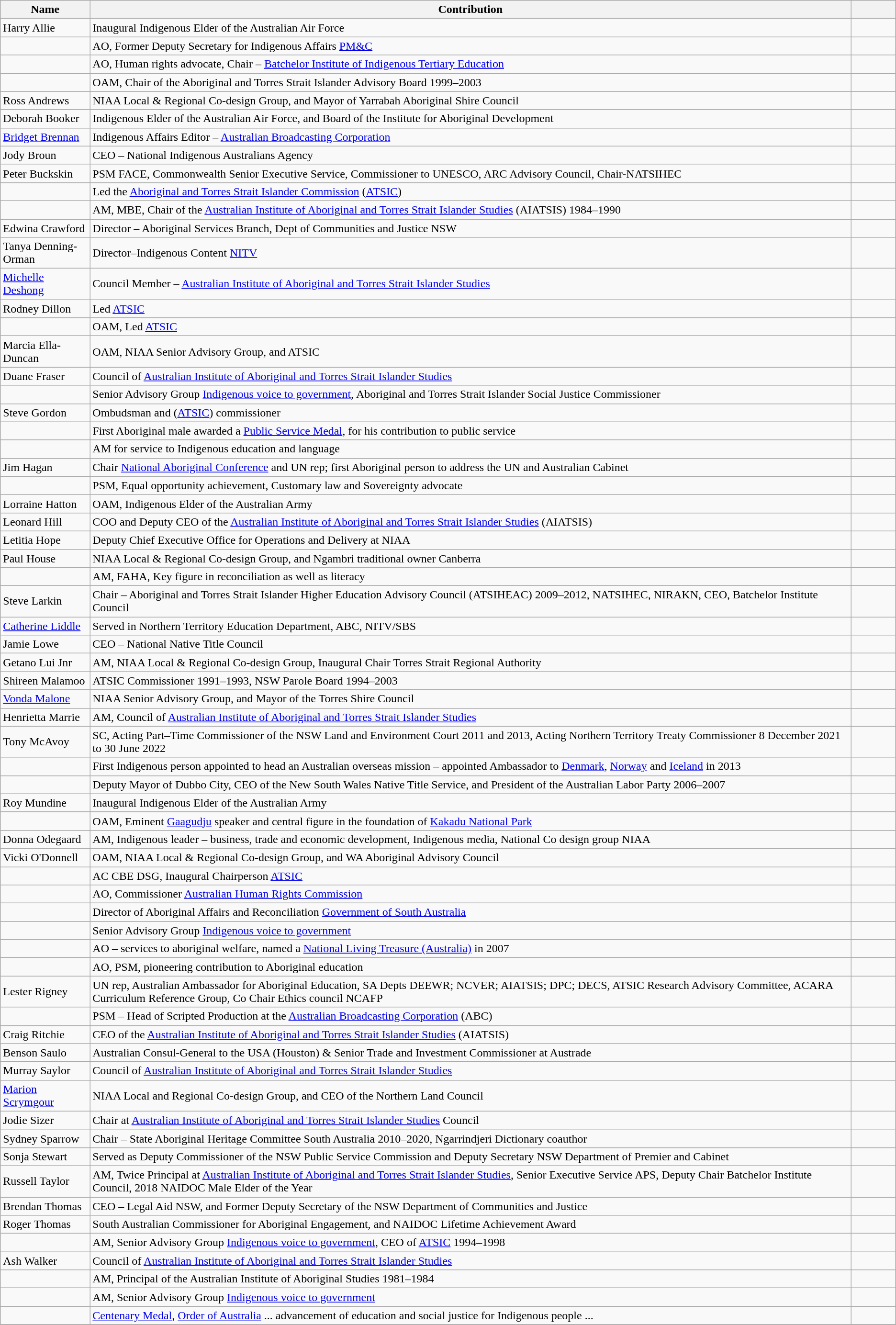<table class="wikitable sortable">
<tr>
<th style="width: 10%;">Name</th>
<th>Contribution</th>
<th style="width: 5%;"></th>
</tr>
<tr>
<td sortname>Harry Allie</td>
<td>Inaugural Indigenous Elder of the Australian Air Force</td>
<td></td>
</tr>
<tr>
<td></td>
<td>AO, Former Deputy Secretary for Indigenous Affairs <a href='#'>PM&C</a></td>
<td></td>
</tr>
<tr>
<td></td>
<td>AO, Human rights advocate, Chair – <a href='#'>Batchelor Institute of Indigenous Tertiary Education</a></td>
<td></td>
</tr>
<tr>
<td></td>
<td>OAM, Chair of the Aboriginal and Torres Strait Islander Advisory Board 1999–2003</td>
<td></td>
</tr>
<tr>
<td sortname>Ross Andrews</td>
<td>NIAA Local & Regional Co-design Group, and Mayor of Yarrabah Aboriginal Shire Council</td>
<td></td>
</tr>
<tr>
<td sortname>Deborah Booker</td>
<td>Indigenous Elder of the Australian Air Force, and Board of the Institute for Aboriginal Development</td>
<td></td>
</tr>
<tr>
<td sortname><a href='#'>Bridget Brennan</a></td>
<td>Indigenous Affairs Editor – <a href='#'>Australian Broadcasting Corporation</a></td>
<td></td>
</tr>
<tr>
<td sortname>Jody Broun</td>
<td>CEO – National Indigenous Australians Agency</td>
<td></td>
</tr>
<tr>
<td sortname>Peter Buckskin</td>
<td>PSM FACE, Commonwealth Senior Executive Service, Commissioner to UNESCO, ARC Advisory Council, Chair-NATSIHEC</td>
<td></td>
</tr>
<tr>
<td></td>
<td>Led the <a href='#'>Aboriginal and Torres Strait Islander Commission</a> (<a href='#'>ATSIC</a>)</td>
<td></td>
</tr>
<tr>
<td></td>
<td>AM, MBE, Chair of the <a href='#'>Australian Institute of Aboriginal and Torres Strait Islander Studies</a> (AIATSIS) 1984–1990</td>
<td></td>
</tr>
<tr>
<td sortname>Edwina Crawford</td>
<td>Director – Aboriginal Services Branch, Dept of Communities and Justice NSW</td>
<td></td>
</tr>
<tr>
<td sortname>Tanya Denning-Orman</td>
<td>Director–Indigenous Content <a href='#'>NITV</a></td>
<td></td>
</tr>
<tr>
<td sortname><a href='#'>Michelle Deshong</a></td>
<td>Council Member – <a href='#'>Australian Institute of Aboriginal and Torres Strait Islander Studies</a></td>
<td></td>
</tr>
<tr>
<td sortname>Rodney Dillon</td>
<td>Led <a href='#'>ATSIC</a></td>
<td></td>
</tr>
<tr>
<td></td>
<td>OAM, Led <a href='#'>ATSIC</a></td>
<td></td>
</tr>
<tr>
<td sortname>Marcia Ella-Duncan</td>
<td>OAM, NIAA Senior Advisory Group, and ATSIC</td>
<td></td>
</tr>
<tr>
<td sortname>Duane Fraser</td>
<td>Council of <a href='#'>Australian Institute of Aboriginal and Torres Strait Islander Studies</a></td>
<td></td>
</tr>
<tr>
<td></td>
<td>Senior Advisory Group <a href='#'>Indigenous voice to government</a>, Aboriginal and Torres Strait Islander Social Justice Commissioner</td>
<td></td>
</tr>
<tr>
<td sortname>Steve Gordon</td>
<td>Ombudsman and (<a href='#'>ATSIC</a>) commissioner</td>
<td></td>
</tr>
<tr>
<td></td>
<td>First Aboriginal male awarded a <a href='#'>Public Service Medal</a>, for his contribution to public service</td>
<td></td>
</tr>
<tr>
<td></td>
<td>AM for service to Indigenous education and language</td>
<td></td>
</tr>
<tr>
<td sortname>Jim Hagan</td>
<td>Chair <a href='#'>National Aboriginal Conference</a> and UN rep; first Aboriginal person to address the UN and Australian Cabinet</td>
<td></td>
</tr>
<tr>
<td></td>
<td>PSM, Equal opportunity achievement, Customary law and Sovereignty advocate</td>
<td></td>
</tr>
<tr>
<td sortname>Lorraine Hatton</td>
<td>OAM, Indigenous Elder of the Australian Army</td>
<td></td>
</tr>
<tr>
<td sortname>Leonard Hill</td>
<td>COO and Deputy CEO of the <a href='#'>Australian Institute of Aboriginal and Torres Strait Islander Studies</a> (AIATSIS)</td>
<td></td>
</tr>
<tr>
<td sortname>Letitia Hope</td>
<td>Deputy Chief Executive Office for Operations and Delivery at NIAA</td>
<td></td>
</tr>
<tr>
<td sortname>Paul House</td>
<td>NIAA Local & Regional Co-design Group, and Ngambri traditional owner Canberra</td>
<td></td>
</tr>
<tr>
<td></td>
<td>AM, FAHA, Key figure in reconciliation as well as literacy</td>
<td></td>
</tr>
<tr>
<td sortname>Steve Larkin</td>
<td>Chair – Aboriginal and Torres Strait Islander Higher Education Advisory Council (ATSIHEAC) 2009–2012, NATSIHEC, NIRAKN, CEO, Batchelor Institute Council</td>
<td></td>
</tr>
<tr>
<td sortname><a href='#'>Catherine Liddle</a></td>
<td>Served in Northern Territory Education Department, ABC, NITV/SBS</td>
<td></td>
</tr>
<tr>
<td sortname>Jamie Lowe</td>
<td>CEO – National Native Title Council</td>
<td></td>
</tr>
<tr>
<td sortname>Getano Lui Jnr</td>
<td>AM, NIAA Local & Regional Co-design Group, Inaugural Chair Torres Strait Regional Authority</td>
<td></td>
</tr>
<tr>
<td sortname>Shireen Malamoo</td>
<td>ATSIC Commissioner 1991–1993, NSW Parole Board 1994–2003</td>
<td></td>
</tr>
<tr>
<td sortname><a href='#'>Vonda Malone</a></td>
<td>NIAA Senior Advisory Group, and Mayor of the Torres Shire Council</td>
<td></td>
</tr>
<tr>
<td sortname>Henrietta Marrie</td>
<td>AM, Council of <a href='#'>Australian Institute of Aboriginal and Torres Strait Islander Studies</a></td>
<td></td>
</tr>
<tr>
<td sortname>Tony McAvoy</td>
<td>SC, Acting Part–Time Commissioner of the NSW Land and Environment Court 2011 and 2013, Acting Northern Territory Treaty Commissioner 8 December 2021 to 30 June 2022</td>
<td></td>
</tr>
<tr>
<td></td>
<td>First Indigenous person appointed to head an Australian overseas mission – appointed Ambassador to <a href='#'>Denmark</a>, <a href='#'>Norway</a> and <a href='#'>Iceland</a> in 2013</td>
<td></td>
</tr>
<tr>
<td></td>
<td>Deputy Mayor of Dubbo City, CEO of the New South Wales Native Title Service, and President of the Australian Labor Party 2006–2007</td>
<td></td>
</tr>
<tr>
<td sortname>Roy Mundine</td>
<td>Inaugural Indigenous Elder of the Australian Army</td>
<td></td>
</tr>
<tr>
<td></td>
<td>OAM, Eminent <a href='#'>Gaagudju</a> speaker and central figure in the foundation of <a href='#'>Kakadu National Park</a></td>
<td></td>
</tr>
<tr>
<td sortname>Donna Odegaard</td>
<td>AM, Indigenous leader – business, trade and economic development, Indigenous media, National Co design group NIAA</td>
<td></td>
</tr>
<tr>
<td sortname>Vicki O'Donnell</td>
<td>OAM, NIAA Local & Regional Co-design Group, and WA Aboriginal Advisory Council</td>
<td></td>
</tr>
<tr>
<td></td>
<td>AC CBE DSG, Inaugural Chairperson <a href='#'>ATSIC</a></td>
<td></td>
</tr>
<tr>
<td></td>
<td>AO, Commissioner <a href='#'>Australian Human Rights Commission</a></td>
<td></td>
</tr>
<tr>
<td></td>
<td>Director of Aboriginal Affairs and Reconciliation <a href='#'>Government of South Australia</a></td>
<td></td>
</tr>
<tr>
<td></td>
<td>Senior Advisory Group <a href='#'>Indigenous voice to government</a></td>
<td></td>
</tr>
<tr>
<td></td>
<td>AO – services to aboriginal welfare, named a <a href='#'>National Living Treasure (Australia)</a> in 2007</td>
<td></td>
</tr>
<tr>
<td></td>
<td>AO, PSM, pioneering contribution to Aboriginal education</td>
<td></td>
</tr>
<tr>
<td sortname>Lester Rigney</td>
<td>UN rep, Australian Ambassador for Aboriginal Education, SA Depts DEEWR; NCVER; AIATSIS; DPC; DECS, ATSIC Research Advisory Committee, ACARA Curriculum Reference Group, Co Chair Ethics council NCAFP</td>
<td></td>
</tr>
<tr>
<td></td>
<td>PSM – Head of Scripted Production at the <a href='#'>Australian Broadcasting Corporation</a> (ABC)</td>
<td></td>
</tr>
<tr>
<td sortname>Craig Ritchie</td>
<td>CEO of the <a href='#'>Australian Institute of Aboriginal and Torres Strait Islander Studies</a> (AIATSIS)</td>
<td></td>
</tr>
<tr>
<td sortname>Benson Saulo</td>
<td>Australian Consul-General to the USA (Houston) & Senior Trade and Investment Commissioner at Austrade</td>
<td></td>
</tr>
<tr>
<td sortname>Murray Saylor</td>
<td>Council of <a href='#'>Australian Institute of Aboriginal and Torres Strait Islander Studies</a></td>
<td></td>
</tr>
<tr>
<td sortname><a href='#'>Marion Scrymgour</a></td>
<td>NIAA Local and Regional Co-design Group, and CEO of the Northern Land  Council</td>
<td></td>
</tr>
<tr>
<td sortname>Jodie Sizer</td>
<td>Chair at <a href='#'>Australian Institute of Aboriginal and Torres Strait Islander Studies</a> Council</td>
<td></td>
</tr>
<tr>
<td>Sydney Sparrow</td>
<td>Chair – State Aboriginal Heritage Committee South Australia 2010–2020, Ngarrindjeri Dictionary coauthor</td>
<td></td>
</tr>
<tr>
<td sortname>Sonja Stewart</td>
<td>Served as Deputy Commissioner of the NSW Public Service Commission and Deputy Secretary NSW Department of Premier and Cabinet</td>
<td></td>
</tr>
<tr>
<td sortname>Russell Taylor</td>
<td>AM, Twice Principal at <a href='#'>Australian Institute of Aboriginal and Torres Strait Islander Studies</a>, Senior Executive Service APS, Deputy Chair Batchelor Institute Council, 2018 NAIDOC Male Elder of the Year</td>
<td></td>
</tr>
<tr>
<td sortname>Brendan Thomas</td>
<td>CEO – Legal Aid NSW, and Former Deputy Secretary of the NSW Department of Communities and Justice</td>
<td></td>
</tr>
<tr>
<td sortname>Roger Thomas</td>
<td>South Australian Commissioner for Aboriginal Engagement, and NAIDOC Lifetime Achievement Award</td>
<td></td>
</tr>
<tr>
<td></td>
<td>AM, Senior Advisory Group <a href='#'>Indigenous voice to government</a>, CEO of <a href='#'>ATSIC</a> 1994–1998</td>
<td></td>
</tr>
<tr>
<td sortname>Ash Walker</td>
<td>Council of <a href='#'>Australian Institute of Aboriginal and Torres Strait Islander Studies</a></td>
<td></td>
</tr>
<tr>
<td></td>
<td>AM, Principal of the Australian Institute of Aboriginal Studies 1981–1984</td>
<td></td>
</tr>
<tr>
<td></td>
<td>AM, Senior Advisory Group <a href='#'>Indigenous voice to government</a></td>
<td></td>
</tr>
<tr>
<td></td>
<td><a href='#'>Centenary Medal</a>, <a href='#'>Order of Australia</a>  ... advancement of education and social justice for Indigenous people ...</td>
<td></td>
</tr>
<tr>
</tr>
</table>
